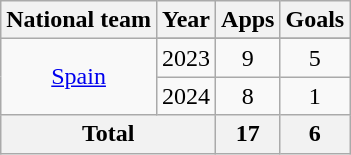<table class=wikitable style="text-align: center;">
<tr>
<th>National team</th>
<th>Year</th>
<th>Apps</th>
<th>Goals</th>
</tr>
<tr>
<td rowspan="3"><a href='#'>Spain</a></td>
</tr>
<tr>
<td>2023</td>
<td>9</td>
<td>5</td>
</tr>
<tr>
<td>2024</td>
<td>8</td>
<td>1</td>
</tr>
<tr>
<th colspan="2">Total</th>
<th>17</th>
<th>6</th>
</tr>
</table>
